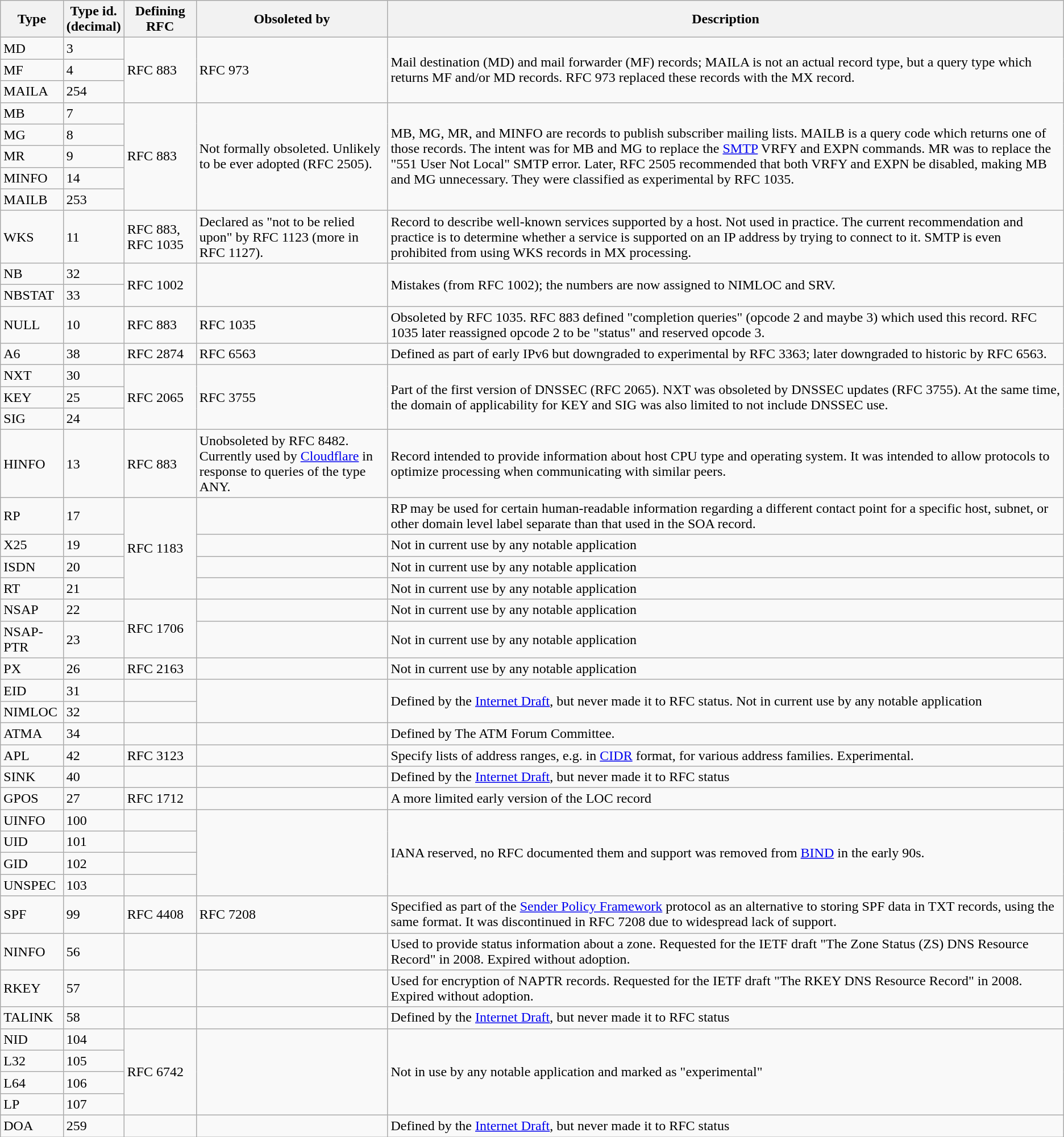<table class="wikitable sortable">
<tr>
<th>Type</th>
<th>Type id.<br>(decimal)</th>
<th>Defining RFC</th>
<th>Obsoleted by</th>
<th class="unsortable">Description</th>
</tr>
<tr>
<td>MD</td>
<td>3</td>
<td rowspan="3">RFC 883</td>
<td rowspan="3">RFC 973</td>
<td rowspan="3">Mail destination (MD) and mail forwarder (MF) records; MAILA is not an actual record type, but a query type which returns MF and/or MD records. RFC 973 replaced these records with the MX record.</td>
</tr>
<tr>
<td>MF</td>
<td>4</td>
</tr>
<tr>
<td>MAILA</td>
<td>254</td>
</tr>
<tr>
<td>MB</td>
<td>7</td>
<td rowspan="5">RFC 883</td>
<td rowspan="5">Not formally obsoleted. Unlikely to be ever adopted (RFC 2505).</td>
<td rowspan="5">MB, MG, MR, and MINFO are records to publish subscriber mailing lists. MAILB is a query code which returns one of those records. The intent was for MB and MG to replace the <a href='#'>SMTP</a> VRFY and EXPN commands. MR was to replace the "551 User Not Local" SMTP error.  Later, RFC 2505 recommended that both VRFY and EXPN be disabled, making MB and MG unnecessary. They were classified as experimental by RFC 1035.</td>
</tr>
<tr>
<td>MG</td>
<td>8</td>
</tr>
<tr>
<td>MR</td>
<td>9</td>
</tr>
<tr>
<td>MINFO</td>
<td>14</td>
</tr>
<tr>
<td>MAILB</td>
<td>253</td>
</tr>
<tr>
<td>WKS</td>
<td>11</td>
<td>RFC 883, RFC 1035</td>
<td>Declared as "not to be relied upon" by RFC 1123 (more in RFC 1127).</td>
<td>Record to describe well-known services supported by a host. Not used in practice. The current recommendation and practice is to determine whether a service is supported on an IP address by trying to connect to it. SMTP is even prohibited from using WKS records in MX processing.</td>
</tr>
<tr>
<td>NB</td>
<td>32</td>
<td rowspan="2">RFC 1002</td>
<td rowspan="2"></td>
<td rowspan="2">Mistakes (from RFC 1002); the numbers are now assigned to NIMLOC and SRV.</td>
</tr>
<tr>
<td>NBSTAT</td>
<td>33</td>
</tr>
<tr>
<td>NULL</td>
<td>10</td>
<td>RFC 883</td>
<td>RFC 1035</td>
<td>Obsoleted by RFC 1035. RFC 883 defined "completion queries" (opcode 2 and maybe 3) which used this record. RFC 1035 later reassigned opcode 2 to be "status" and reserved opcode 3.</td>
</tr>
<tr>
<td>A6</td>
<td>38</td>
<td>RFC 2874</td>
<td>RFC 6563</td>
<td>Defined as part of early IPv6 but downgraded to experimental by RFC 3363; later downgraded to historic by RFC 6563.</td>
</tr>
<tr id="NXT">
<td>NXT</td>
<td>30</td>
<td rowspan="3">RFC 2065</td>
<td rowspan="3">RFC 3755</td>
<td rowspan="3">Part of the first version of DNSSEC (RFC 2065). NXT was obsoleted by DNSSEC updates (RFC 3755). At the same time, the domain of applicability for KEY and SIG was also limited to not include DNSSEC use.</td>
</tr>
<tr>
<td>KEY</td>
<td>25</td>
</tr>
<tr>
<td>SIG</td>
<td>24</td>
</tr>
<tr>
<td>HINFO</td>
<td>13</td>
<td>RFC 883</td>
<td>Unobsoleted by RFC 8482. Currently used by <a href='#'>Cloudflare</a> in response to queries of the type ANY.</td>
<td>Record intended to provide information about host CPU type and operating system. It was intended to allow protocols to optimize processing when communicating with similar peers.</td>
</tr>
<tr>
<td>RP</td>
<td>17</td>
<td rowspan="4">RFC 1183</td>
<td></td>
<td>RP may be used for certain human-readable information regarding a different contact point for a specific host, subnet, or other domain level label separate than that used in the SOA record.</td>
</tr>
<tr>
<td>X25</td>
<td>19</td>
<td></td>
<td>Not in current use by any notable application</td>
</tr>
<tr>
<td>ISDN</td>
<td>20</td>
<td></td>
<td>Not in current use by any notable application</td>
</tr>
<tr>
<td>RT</td>
<td>21</td>
<td></td>
<td>Not in current use by any notable application</td>
</tr>
<tr>
<td>NSAP</td>
<td>22</td>
<td rowspan="2">RFC 1706</td>
<td></td>
<td>Not in current use by any notable application</td>
</tr>
<tr>
<td>NSAP-PTR</td>
<td>23</td>
<td></td>
<td>Not in current use by any notable application</td>
</tr>
<tr>
<td>PX</td>
<td>26</td>
<td>RFC 2163</td>
<td></td>
<td>Not in current use by any notable application</td>
</tr>
<tr>
<td>EID</td>
<td>31</td>
<td></td>
<td rowspan="2"></td>
<td rowspan="2">Defined by the  <a href='#'>Internet Draft</a>, but never made it to RFC status. Not in current use by any notable application</td>
</tr>
<tr>
<td>NIMLOC</td>
<td>32</td>
<td></td>
</tr>
<tr>
<td>ATMA</td>
<td>34</td>
<td></td>
<td></td>
<td>Defined by The ATM Forum Committee.</td>
</tr>
<tr>
<td>APL</td>
<td>42</td>
<td>RFC 3123</td>
<td></td>
<td>Specify lists of address ranges, e.g. in <a href='#'>CIDR</a> format, for various address families. Experimental.</td>
</tr>
<tr>
<td>SINK</td>
<td>40</td>
<td></td>
<td></td>
<td>Defined by the  <a href='#'>Internet Draft</a>, but never made it to RFC status</td>
</tr>
<tr>
<td>GPOS</td>
<td>27</td>
<td>RFC 1712</td>
<td></td>
<td>A more limited early version of the LOC record</td>
</tr>
<tr>
<td>UINFO</td>
<td>100</td>
<td></td>
<td rowspan="4"></td>
<td rowspan="4">IANA reserved, no RFC documented them  and support was removed from <a href='#'>BIND</a> in the early 90s.</td>
</tr>
<tr>
<td>UID</td>
<td>101</td>
<td></td>
</tr>
<tr>
<td>GID</td>
<td>102</td>
<td></td>
</tr>
<tr>
<td>UNSPEC</td>
<td>103</td>
<td></td>
</tr>
<tr>
<td>SPF</td>
<td>99</td>
<td>RFC 4408</td>
<td>RFC 7208</td>
<td>Specified as part of the <a href='#'>Sender Policy Framework</a> protocol as an alternative to storing SPF data in TXT records, using the same format. It was discontinued in RFC 7208 due to widespread lack of support.</td>
</tr>
<tr>
<td>NINFO</td>
<td>56</td>
<td></td>
<td></td>
<td>Used to provide status information about a zone. Requested for the IETF draft "The Zone Status (ZS) DNS Resource Record" in 2008. Expired without adoption.</td>
</tr>
<tr>
<td>RKEY</td>
<td>57</td>
<td></td>
<td></td>
<td>Used for encryption of NAPTR records. Requested for the IETF draft "The RKEY DNS Resource Record" in 2008. Expired without adoption.</td>
</tr>
<tr>
<td>TALINK</td>
<td>58</td>
<td></td>
<td></td>
<td>Defined by the  <a href='#'>Internet Draft</a>, but never made it to RFC status</td>
</tr>
<tr>
<td>NID</td>
<td>104</td>
<td rowspan="4">RFC 6742</td>
<td rowspan="4"></td>
<td rowspan="4">Not in use by any notable application and marked as "experimental"</td>
</tr>
<tr>
<td>L32</td>
<td>105</td>
</tr>
<tr>
<td>L64</td>
<td>106</td>
</tr>
<tr>
<td>LP</td>
<td>107</td>
</tr>
<tr>
<td>DOA</td>
<td>259</td>
<td></td>
<td></td>
<td>Defined by the  <a href='#'>Internet Draft</a>, but never made it to RFC status</td>
</tr>
</table>
